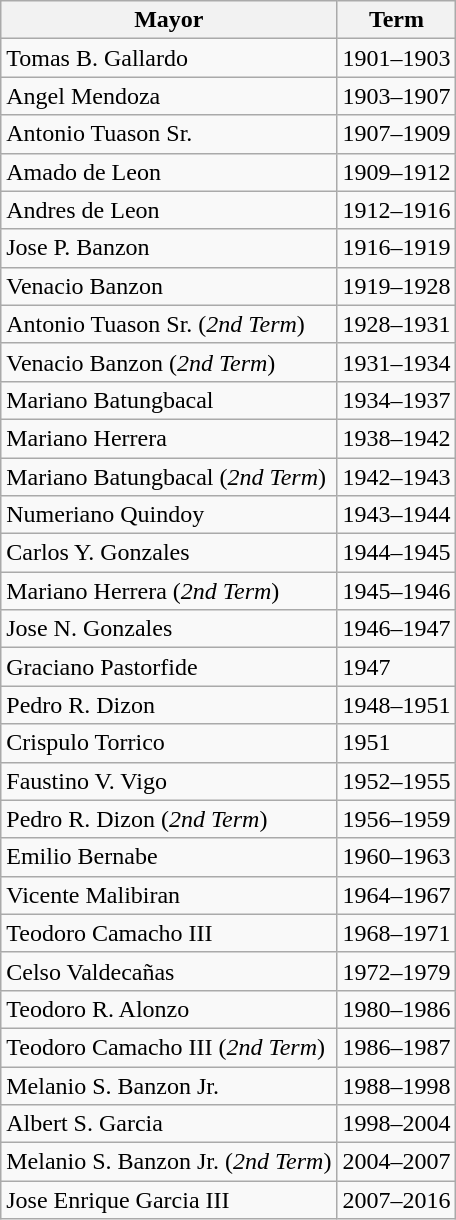<table class="wikitable">
<tr>
<th>Mayor</th>
<th>Term</th>
</tr>
<tr>
<td>Tomas B. Gallardo</td>
<td>1901–1903</td>
</tr>
<tr>
<td>Angel Mendoza</td>
<td>1903–1907</td>
</tr>
<tr>
<td>Antonio Tuason Sr.</td>
<td>1907–1909</td>
</tr>
<tr>
<td>Amado de Leon</td>
<td>1909–1912</td>
</tr>
<tr>
<td>Andres de Leon</td>
<td>1912–1916</td>
</tr>
<tr>
<td>Jose P. Banzon</td>
<td>1916–1919</td>
</tr>
<tr>
<td>Venacio Banzon</td>
<td>1919–1928</td>
</tr>
<tr>
<td>Antonio Tuason Sr. (<em>2nd Term</em>)</td>
<td>1928–1931</td>
</tr>
<tr>
<td>Venacio Banzon (<em>2nd Term</em>)</td>
<td>1931–1934</td>
</tr>
<tr>
<td>Mariano Batungbacal</td>
<td>1934–1937</td>
</tr>
<tr>
<td>Mariano Herrera</td>
<td>1938–1942</td>
</tr>
<tr>
<td>Mariano Batungbacal (<em>2nd Term</em>)</td>
<td>1942–1943</td>
</tr>
<tr>
<td>Numeriano Quindoy</td>
<td>1943–1944</td>
</tr>
<tr>
<td>Carlos Y. Gonzales</td>
<td>1944–1945</td>
</tr>
<tr>
<td>Mariano Herrera (<em>2nd Term</em>)</td>
<td>1945–1946</td>
</tr>
<tr>
<td>Jose N. Gonzales</td>
<td>1946–1947</td>
</tr>
<tr>
<td>Graciano Pastorfide</td>
<td>1947</td>
</tr>
<tr>
<td>Pedro R. Dizon</td>
<td>1948–1951</td>
</tr>
<tr>
<td>Crispulo Torrico</td>
<td>1951</td>
</tr>
<tr>
<td>Faustino V. Vigo</td>
<td>1952–1955</td>
</tr>
<tr>
<td>Pedro R. Dizon (<em>2nd Term</em>)</td>
<td>1956–1959</td>
</tr>
<tr>
<td>Emilio Bernabe</td>
<td>1960–1963</td>
</tr>
<tr>
<td>Vicente Malibiran</td>
<td>1964–1967</td>
</tr>
<tr>
<td>Teodoro Camacho III</td>
<td>1968–1971</td>
</tr>
<tr>
<td>Celso Valdecañas</td>
<td>1972–1979</td>
</tr>
<tr>
<td>Teodoro R. Alonzo</td>
<td>1980–1986</td>
</tr>
<tr>
<td>Teodoro Camacho III (<em>2nd Term</em>)</td>
<td>1986–1987</td>
</tr>
<tr>
<td>Melanio S. Banzon Jr.</td>
<td>1988–1998</td>
</tr>
<tr>
<td>Albert S. Garcia</td>
<td>1998–2004</td>
</tr>
<tr>
<td>Melanio S. Banzon Jr. (<em>2nd Term</em>)</td>
<td>2004–2007</td>
</tr>
<tr>
<td>Jose Enrique Garcia III</td>
<td>2007–2016</td>
</tr>
</table>
